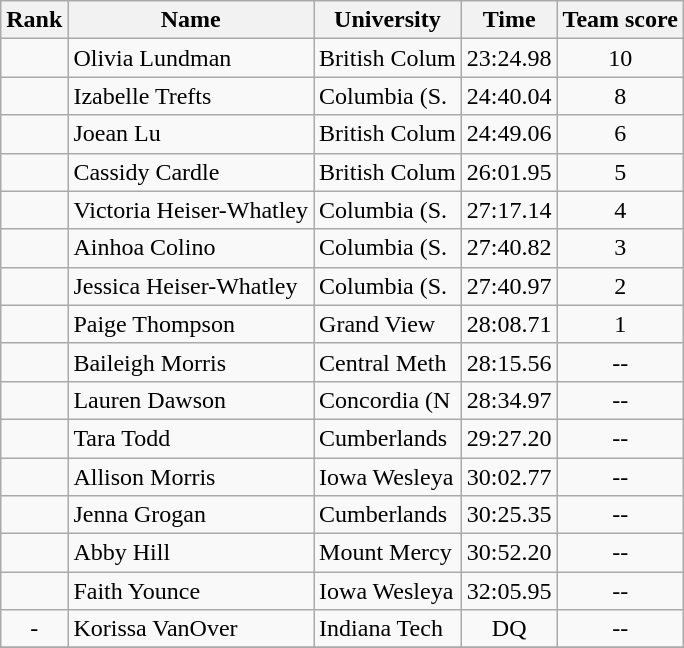<table class="wikitable sortable" style="text-align:center">
<tr>
<th>Rank</th>
<th>Name</th>
<th>University</th>
<th>Time</th>
<th>Team score</th>
</tr>
<tr>
<td></td>
<td align=left>Olivia Lundman</td>
<td align="left">British Colum</td>
<td>23:24.98</td>
<td>10</td>
</tr>
<tr>
<td></td>
<td align=left>Izabelle Trefts</td>
<td align="left">Columbia (S.</td>
<td>24:40.04</td>
<td>8</td>
</tr>
<tr>
<td></td>
<td align=left>Joean Lu</td>
<td align="left">British Colum</td>
<td>24:49.06</td>
<td>6</td>
</tr>
<tr>
<td></td>
<td align=left>Cassidy Cardle</td>
<td align="left">British Colum</td>
<td>26:01.95</td>
<td>5</td>
</tr>
<tr>
<td></td>
<td align=left>Victoria Heiser-Whatley</td>
<td align="left">Columbia (S.</td>
<td>27:17.14</td>
<td>4</td>
</tr>
<tr>
<td></td>
<td align=left>Ainhoa Colino</td>
<td align="left">Columbia (S.</td>
<td>27:40.82</td>
<td>3</td>
</tr>
<tr>
<td></td>
<td align=left>Jessica Heiser-Whatley</td>
<td align="left">Columbia (S.</td>
<td>27:40.97</td>
<td>2</td>
</tr>
<tr>
<td></td>
<td align=left>Paige Thompson</td>
<td align="left">Grand View</td>
<td>28:08.71</td>
<td>1</td>
</tr>
<tr>
<td></td>
<td align=left>Baileigh Morris</td>
<td align="left">Central Meth</td>
<td>28:15.56</td>
<td>--</td>
</tr>
<tr>
<td></td>
<td align=left>Lauren Dawson</td>
<td align="left">Concordia (N</td>
<td>28:34.97</td>
<td>--</td>
</tr>
<tr>
<td></td>
<td align=left>Tara Todd</td>
<td align="left">Cumberlands</td>
<td>29:27.20</td>
<td>--</td>
</tr>
<tr>
<td></td>
<td align=left>Allison Morris</td>
<td align="left">Iowa Wesleya</td>
<td>30:02.77</td>
<td>--</td>
</tr>
<tr>
<td></td>
<td align=left>Jenna Grogan</td>
<td align="left">Cumberlands</td>
<td>30:25.35</td>
<td>--</td>
</tr>
<tr>
<td></td>
<td align=left>Abby Hill</td>
<td align="left">Mount Mercy</td>
<td>30:52.20</td>
<td>--</td>
</tr>
<tr>
<td></td>
<td align=left>Faith Younce</td>
<td align="left">Iowa Wesleya</td>
<td>32:05.95</td>
<td>--</td>
</tr>
<tr>
<td>-</td>
<td align=left>Korissa VanOver</td>
<td align="left">Indiana Tech</td>
<td>DQ</td>
<td>--</td>
</tr>
<tr>
</tr>
</table>
